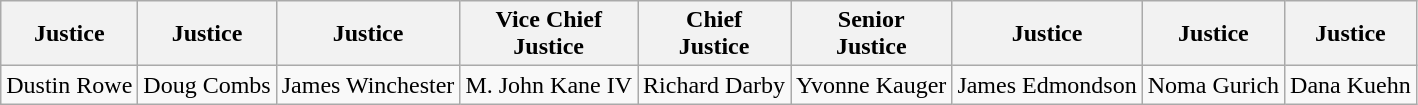<table class="wikitable">
<tr>
<th>Justice</th>
<th>Justice</th>
<th>Justice</th>
<th>Vice Chief<br>Justice</th>
<th>Chief<br>Justice</th>
<th>Senior<br>Justice</th>
<th>Justice</th>
<th>Justice</th>
<th>Justice</th>
</tr>
<tr>
<td>Dustin Rowe</td>
<td>Doug Combs</td>
<td>James Winchester</td>
<td>M. John Kane IV</td>
<td>Richard Darby</td>
<td>Yvonne Kauger</td>
<td>James Edmondson</td>
<td>Noma Gurich</td>
<td>Dana Kuehn</td>
</tr>
</table>
